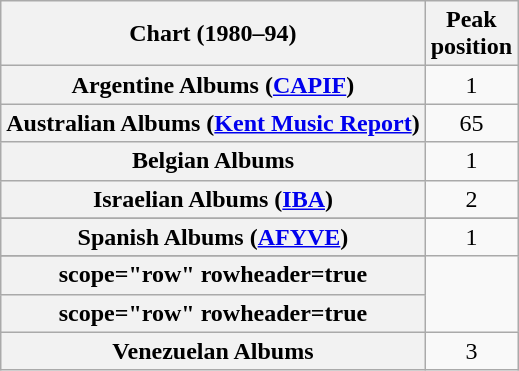<table class="wikitable sortable plainrowheaders" style="text-align:center">
<tr>
<th scope="col">Chart (1980–94)</th>
<th scope="col">Peak<br>position</th>
</tr>
<tr>
<th scope="row">Argentine Albums (<a href='#'>CAPIF</a>)</th>
<td>1</td>
</tr>
<tr>
<th scope="row">Australian Albums (<a href='#'>Kent Music Report</a>)</th>
<td>65</td>
</tr>
<tr>
<th scope="row">Belgian Albums</th>
<td>1</td>
</tr>
<tr>
<th scope="row">Israelian Albums (<a href='#'>IBA</a>)</th>
<td>2</td>
</tr>
<tr>
</tr>
<tr>
</tr>
<tr>
<th scope="row">Spanish Albums (<a href='#'>AFYVE</a>)</th>
<td>1</td>
</tr>
<tr>
</tr>
<tr>
<th>scope="row" rowheader=true</th>
</tr>
<tr>
<th>scope="row" rowheader=true</th>
</tr>
<tr>
<th scope="row">Venezuelan Albums</th>
<td>3</td>
</tr>
</table>
